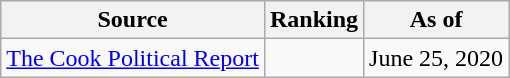<table class="wikitable" style="text-align:center">
<tr>
<th>Source</th>
<th>Ranking</th>
<th>As of</th>
</tr>
<tr>
<td><a href='#'>The Cook Political Report</a></td>
<td></td>
<td>June 25, 2020</td>
</tr>
</table>
